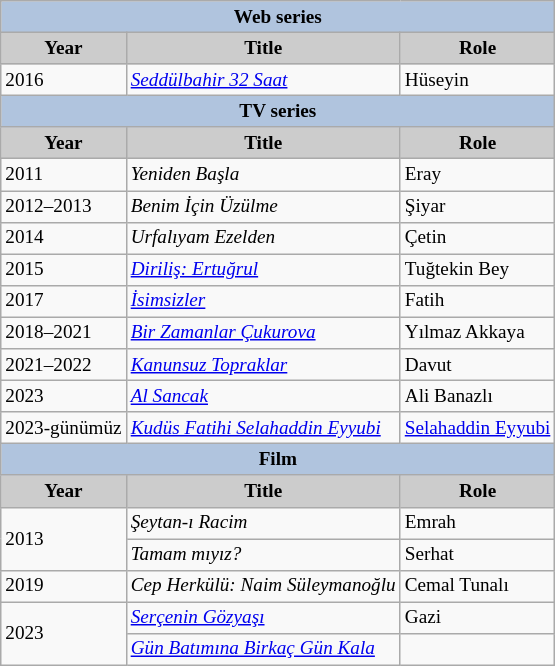<table class="wikitable" style="font-size:80%">
<tr>
<th colspan="3" style="background:LightSteelBlue">Web series</th>
</tr>
<tr>
<th style="background:#CCCCCC">Year</th>
<th style="background:#CCCCCC">Title</th>
<th style="background:#CCCCCC">Role</th>
</tr>
<tr>
<td>2016</td>
<td><em><a href='#'>Seddülbahir 32 Saat</a></em></td>
<td>Hüseyin</td>
</tr>
<tr>
<th colspan="3" style="background:LightSteelBlue">TV series</th>
</tr>
<tr>
<th style="background:#CCCCCC">Year</th>
<th style="background:#CCCCCC">Title</th>
<th style="background:#CCCCCC">Role</th>
</tr>
<tr>
<td>2011</td>
<td><em>Yeniden Başla</em></td>
<td>Eray</td>
</tr>
<tr>
<td>2012–2013</td>
<td><em>Benim İçin Üzülme</em></td>
<td>Şiyar</td>
</tr>
<tr>
<td>2014</td>
<td><em>Urfalıyam Ezelden</em></td>
<td>Çetin</td>
</tr>
<tr>
<td>2015</td>
<td><em><a href='#'>Diriliş: Ertuğrul</a></em></td>
<td>Tuğtekin Bey</td>
</tr>
<tr>
<td>2017</td>
<td><em><a href='#'>İsimsizler</a></em></td>
<td>Fatih</td>
</tr>
<tr>
<td>2018–2021</td>
<td><em><a href='#'>Bir Zamanlar Çukurova</a></em></td>
<td>Yılmaz Akkaya</td>
</tr>
<tr>
<td>2021–2022</td>
<td><em><a href='#'>Kanunsuz Topraklar</a></em></td>
<td>Davut</td>
</tr>
<tr>
<td>2023</td>
<td><em><a href='#'>Al Sancak</a></em></td>
<td>Ali Banazlı</td>
</tr>
<tr>
<td>2023-günümüz</td>
<td><em><a href='#'>Kudüs Fatihi Selahaddin Eyyubi</a></em></td>
<td><a href='#'>Selahaddin Eyyubi</a></td>
</tr>
<tr>
<th colspan="3" style="background:LightSteelBlue">Film</th>
</tr>
<tr>
<th style="background:#CCCCCC">Year</th>
<th style="background:#CCCCCC">Title</th>
<th style="background:#CCCCCC">Role</th>
</tr>
<tr>
<td rowspan="2">2013</td>
<td><em>Şeytan-ı Racim</em></td>
<td>Emrah</td>
</tr>
<tr>
<td><em>Tamam mıyız?</em></td>
<td>Serhat</td>
</tr>
<tr>
<td>2019</td>
<td><em>Cep Herkülü: Naim Süleymanoğlu</em></td>
<td>Cemal Tunalı</td>
</tr>
<tr>
<td rowspan="2">2023</td>
<td><em><a href='#'>Serçenin Gözyaşı</a></em></td>
<td>Gazi</td>
</tr>
<tr>
<td><em><a href='#'>Gün Batımına Birkaç Gün Kala</a></em></td>
<td></td>
</tr>
</table>
